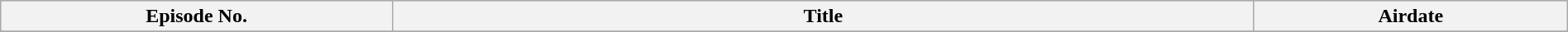<table class="wikitable plainrowheaders" width="100%">
<tr bgcolor=#CCCCCC>
<th width="25%">Episode No.</th>
<th width="55%">Title</th>
<th width="55%">Airdate</th>
</tr>
<tr>
</tr>
</table>
